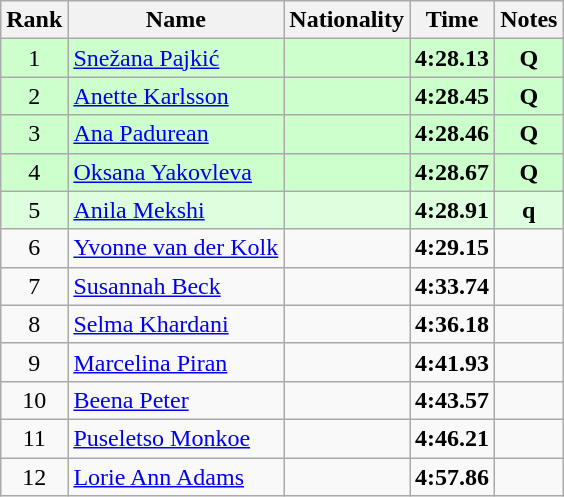<table class="wikitable sortable" style="text-align:center">
<tr>
<th>Rank</th>
<th>Name</th>
<th>Nationality</th>
<th>Time</th>
<th>Notes</th>
</tr>
<tr bgcolor=ccffcc>
<td>1</td>
<td align=left><a href='#'>Snežana Pajkić</a></td>
<td align=left></td>
<td><strong>4:28.13</strong></td>
<td><strong>Q</strong></td>
</tr>
<tr bgcolor=ccffcc>
<td>2</td>
<td align=left><a href='#'>Anette Karlsson</a></td>
<td align=left></td>
<td><strong>4:28.45</strong></td>
<td><strong>Q</strong></td>
</tr>
<tr bgcolor=ccffcc>
<td>3</td>
<td align=left><a href='#'>Ana Padurean</a></td>
<td align=left></td>
<td><strong>4:28.46</strong></td>
<td><strong>Q</strong></td>
</tr>
<tr bgcolor=ccffcc>
<td>4</td>
<td align=left><a href='#'>Oksana Yakovleva</a></td>
<td align=left></td>
<td><strong>4:28.67</strong></td>
<td><strong>Q</strong></td>
</tr>
<tr bgcolor=ddffdd>
<td>5</td>
<td align=left><a href='#'>Anila Mekshi</a></td>
<td align=left></td>
<td><strong>4:28.91</strong></td>
<td><strong>q</strong></td>
</tr>
<tr>
<td>6</td>
<td align=left><a href='#'>Yvonne van der Kolk</a></td>
<td align=left></td>
<td><strong>4:29.15</strong></td>
<td></td>
</tr>
<tr>
<td>7</td>
<td align=left><a href='#'>Susannah Beck</a></td>
<td align=left></td>
<td><strong>4:33.74</strong></td>
<td></td>
</tr>
<tr>
<td>8</td>
<td align=left><a href='#'>Selma Khardani</a></td>
<td align=left></td>
<td><strong>4:36.18</strong></td>
<td></td>
</tr>
<tr>
<td>9</td>
<td align=left><a href='#'>Marcelina Piran</a></td>
<td align=left></td>
<td><strong>4:41.93</strong></td>
<td></td>
</tr>
<tr>
<td>10</td>
<td align=left><a href='#'>Beena Peter</a></td>
<td align=left></td>
<td><strong>4:43.57</strong></td>
<td></td>
</tr>
<tr>
<td>11</td>
<td align=left><a href='#'>Puseletso Monkoe</a></td>
<td align=left></td>
<td><strong>4:46.21</strong></td>
<td></td>
</tr>
<tr>
<td>12</td>
<td align=left><a href='#'>Lorie Ann Adams</a></td>
<td align=left></td>
<td><strong>4:57.86</strong></td>
<td></td>
</tr>
</table>
